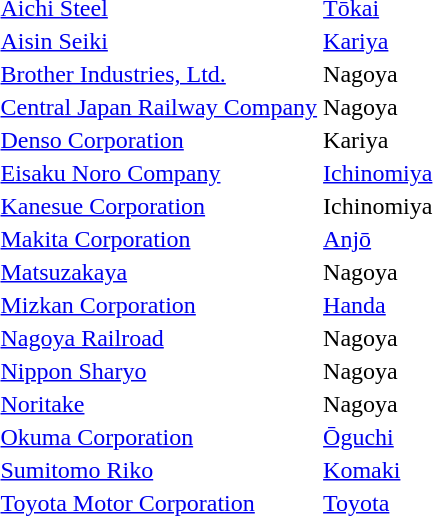<table>
<tr>
<td><a href='#'>Aichi Steel</a></td>
<td><a href='#'>Tōkai</a></td>
</tr>
<tr>
<td><a href='#'>Aisin Seiki</a></td>
<td><a href='#'>Kariya</a></td>
</tr>
<tr>
<td><a href='#'>Brother Industries, Ltd.</a></td>
<td>Nagoya</td>
</tr>
<tr>
<td><a href='#'>Central Japan Railway Company</a></td>
<td>Nagoya</td>
</tr>
<tr>
<td><a href='#'>Denso Corporation</a></td>
<td>Kariya</td>
</tr>
<tr>
<td><a href='#'>Eisaku Noro Company</a></td>
<td><a href='#'>Ichinomiya</a></td>
</tr>
<tr>
<td><a href='#'>Kanesue Corporation</a></td>
<td>Ichinomiya</td>
</tr>
<tr>
<td><a href='#'>Makita Corporation</a></td>
<td><a href='#'>Anjō</a></td>
</tr>
<tr>
<td><a href='#'>Matsuzakaya</a></td>
<td>Nagoya</td>
</tr>
<tr>
<td><a href='#'>Mizkan Corporation</a></td>
<td><a href='#'>Handa</a></td>
</tr>
<tr>
<td><a href='#'>Nagoya Railroad</a></td>
<td>Nagoya</td>
</tr>
<tr>
<td><a href='#'>Nippon Sharyo</a></td>
<td>Nagoya</td>
</tr>
<tr>
<td><a href='#'>Noritake</a></td>
<td>Nagoya</td>
</tr>
<tr>
<td><a href='#'>Okuma Corporation</a></td>
<td><a href='#'>Ōguchi</a></td>
</tr>
<tr>
<td><a href='#'>Sumitomo Riko</a></td>
<td><a href='#'>Komaki</a></td>
</tr>
<tr>
<td><a href='#'>Toyota Motor Corporation</a></td>
<td><a href='#'>Toyota</a></td>
</tr>
<tr>
</tr>
</table>
